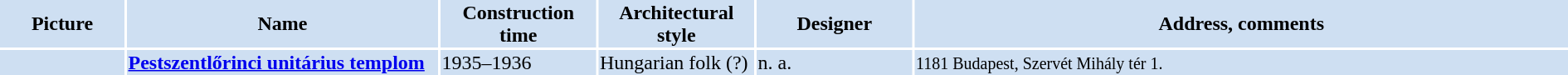<table width="100%">
<tr>
<th bgcolor="#CEDFF2" width="8%">Picture</th>
<th bgcolor="#CEDFF2" width="20%">Name</th>
<th bgcolor="#CEDFF2" width="10%">Construction time</th>
<th bgcolor="#CEDFF2" width="10%">Architectural style</th>
<th bgcolor="#CEDFF2" width="10%">Designer</th>
<th bgcolor="#CEDFF2" width="42%">Address, comments</th>
</tr>
<tr>
<td bgcolor="#CEDFF2"></td>
<td bgcolor="#CEDFF2"><strong><a href='#'>Pestszentlőrinci unitárius templom</a></strong></td>
<td bgcolor="#CEDFF2">1935–1936</td>
<td bgcolor="#CEDFF2">Hungarian folk (?)</td>
<td bgcolor="#CEDFF2">n. a.</td>
<td bgcolor="#CEDFF2"><small>1181 Budapest, Szervét Mihály tér 1.</small></td>
</tr>
</table>
